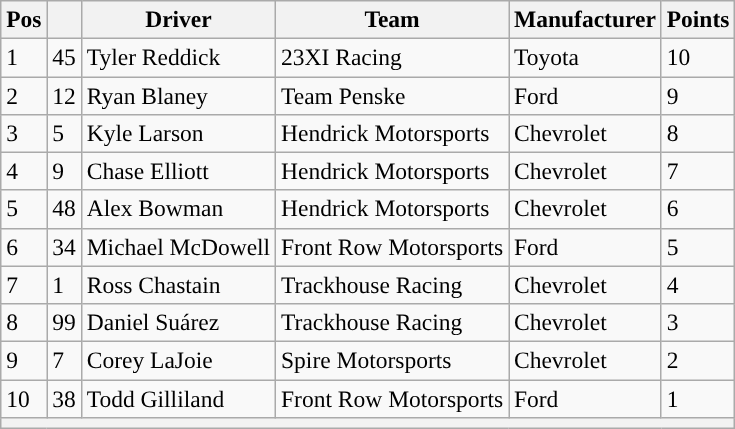<table class="wikitable" style="font-size:98%">
<tr>
<th>Pos</th>
<th></th>
<th>Driver</th>
<th>Team</th>
<th>Manufacturer</th>
<th>Points</th>
</tr>
<tr>
<td>1</td>
<td>45</td>
<td>Tyler Reddick</td>
<td>23XI Racing</td>
<td>Toyota</td>
<td>10</td>
</tr>
<tr>
<td>2</td>
<td>12</td>
<td>Ryan Blaney</td>
<td>Team Penske</td>
<td>Ford</td>
<td>9</td>
</tr>
<tr>
<td>3</td>
<td>5</td>
<td>Kyle Larson</td>
<td>Hendrick Motorsports</td>
<td>Chevrolet</td>
<td>8</td>
</tr>
<tr>
<td>4</td>
<td>9</td>
<td>Chase Elliott</td>
<td>Hendrick Motorsports</td>
<td>Chevrolet</td>
<td>7</td>
</tr>
<tr>
<td>5</td>
<td>48</td>
<td>Alex Bowman</td>
<td>Hendrick Motorsports</td>
<td>Chevrolet</td>
<td>6</td>
</tr>
<tr>
<td>6</td>
<td>34</td>
<td>Michael McDowell</td>
<td>Front Row Motorsports</td>
<td>Ford</td>
<td>5</td>
</tr>
<tr>
<td>7</td>
<td>1</td>
<td>Ross Chastain</td>
<td>Trackhouse Racing</td>
<td>Chevrolet</td>
<td>4</td>
</tr>
<tr>
<td>8</td>
<td>99</td>
<td>Daniel Suárez</td>
<td>Trackhouse Racing</td>
<td>Chevrolet</td>
<td>3</td>
</tr>
<tr>
<td>9</td>
<td>7</td>
<td>Corey LaJoie</td>
<td>Spire Motorsports</td>
<td>Chevrolet</td>
<td>2</td>
</tr>
<tr>
<td>10</td>
<td>38</td>
<td>Todd Gilliland</td>
<td>Front Row Motorsports</td>
<td>Ford</td>
<td>1</td>
</tr>
<tr>
<th colspan="6"></th>
</tr>
</table>
